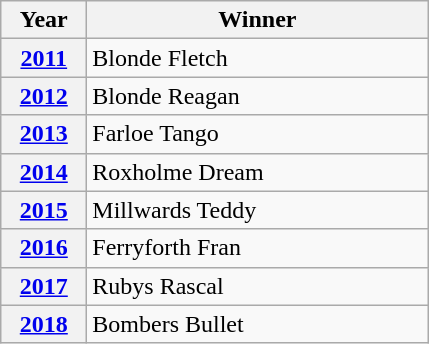<table class="wikitable">
<tr>
<th width=50>Year</th>
<th width=220>Winner</th>
</tr>
<tr>
<th><a href='#'>2011</a></th>
<td>Blonde Fletch</td>
</tr>
<tr>
<th><a href='#'>2012</a></th>
<td>Blonde Reagan</td>
</tr>
<tr>
<th><a href='#'>2013</a></th>
<td>Farloe Tango</td>
</tr>
<tr>
<th><a href='#'>2014</a></th>
<td>Roxholme Dream</td>
</tr>
<tr>
<th><a href='#'>2015</a></th>
<td>Millwards Teddy</td>
</tr>
<tr>
<th><a href='#'>2016</a></th>
<td>Ferryforth Fran</td>
</tr>
<tr>
<th><a href='#'>2017</a></th>
<td>Rubys Rascal </td>
</tr>
<tr>
<th><a href='#'>2018</a></th>
<td>Bombers Bullet </td>
</tr>
</table>
